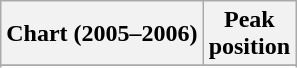<table class="wikitable sortable plainrowheaders" style="text-align:center">
<tr>
<th>Chart (2005–2006)</th>
<th>Peak<br>position</th>
</tr>
<tr>
</tr>
<tr>
</tr>
<tr>
</tr>
<tr>
</tr>
<tr>
</tr>
<tr>
</tr>
</table>
